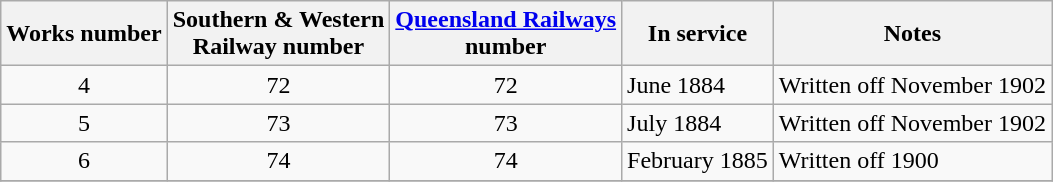<table cellpadding="2">
<tr>
<td><br><table class="wikitable sortable">
<tr>
<th>Works number</th>
<th>Southern & Western<br>Railway number</th>
<th><a href='#'>Queensland Railways</a><br>number</th>
<th>In service</th>
<th>Notes</th>
</tr>
<tr>
<td align=center>4</td>
<td align=center>72</td>
<td align=center>72</td>
<td>June 1884</td>
<td>Written off November 1902</td>
</tr>
<tr>
<td align=center>5</td>
<td align=center>73</td>
<td align=center>73</td>
<td>July 1884</td>
<td>Written off November 1902</td>
</tr>
<tr>
<td align=center>6</td>
<td align=center>74</td>
<td align=center>74</td>
<td>February 1885</td>
<td>Written off 1900</td>
</tr>
<tr>
</tr>
</table>
</td>
</tr>
</table>
